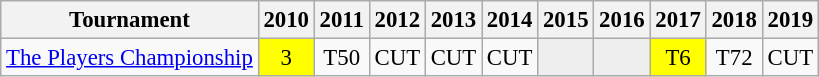<table class="wikitable" style="font-size:95%;text-align:center;">
<tr>
<th>Tournament</th>
<th>2010</th>
<th>2011</th>
<th>2012</th>
<th>2013</th>
<th>2014</th>
<th>2015</th>
<th>2016</th>
<th>2017</th>
<th>2018</th>
<th>2019</th>
</tr>
<tr>
<td align=left><a href='#'>The Players Championship</a></td>
<td style="background:yellow;">3</td>
<td>T50</td>
<td>CUT</td>
<td>CUT</td>
<td>CUT</td>
<td style="background:#eeeeee;"></td>
<td style="background:#eeeeee;"></td>
<td style="background:yellow;">T6</td>
<td>T72</td>
<td>CUT</td>
</tr>
</table>
